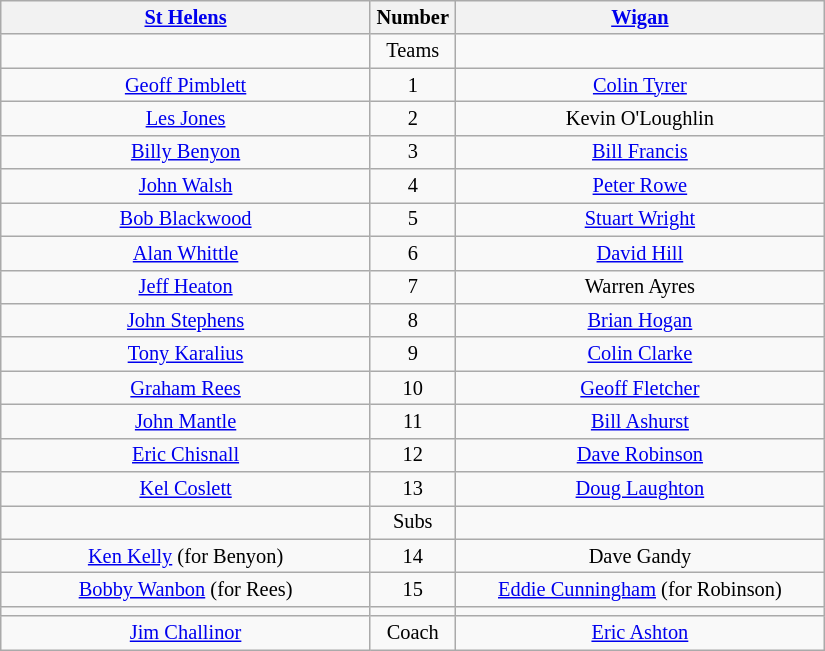<table class="wikitable" style="text-align:center; font-size: 85%">
<tr>
<th width=240 abbr=winner><a href='#'>St Helens</a></th>
<th width=50 abbr="Number">Number</th>
<th width=240 abbr=runner-up><a href='#'>Wigan</a></th>
</tr>
<tr>
<td></td>
<td>Teams</td>
<td></td>
</tr>
<tr>
<td><a href='#'>Geoff Pimblett</a></td>
<td>1</td>
<td><a href='#'>Colin Tyrer</a></td>
</tr>
<tr>
<td><a href='#'>Les Jones</a></td>
<td>2</td>
<td>Kevin O'Loughlin</td>
</tr>
<tr>
<td><a href='#'>Billy Benyon</a></td>
<td>3</td>
<td><a href='#'>Bill Francis</a></td>
</tr>
<tr>
<td><a href='#'>John Walsh</a></td>
<td>4</td>
<td><a href='#'>Peter Rowe</a></td>
</tr>
<tr>
<td><a href='#'>Bob Blackwood</a></td>
<td>5</td>
<td><a href='#'>Stuart Wright</a></td>
</tr>
<tr>
<td><a href='#'>Alan Whittle</a></td>
<td>6</td>
<td><a href='#'>David Hill</a></td>
</tr>
<tr>
<td><a href='#'>Jeff Heaton</a></td>
<td>7</td>
<td>Warren Ayres</td>
</tr>
<tr>
<td><a href='#'>John Stephens</a></td>
<td>8</td>
<td><a href='#'>Brian Hogan</a></td>
</tr>
<tr>
<td><a href='#'>Tony Karalius</a></td>
<td>9</td>
<td><a href='#'>Colin Clarke</a></td>
</tr>
<tr>
<td><a href='#'>Graham Rees</a></td>
<td>10</td>
<td><a href='#'>Geoff Fletcher</a></td>
</tr>
<tr>
<td><a href='#'>John Mantle</a></td>
<td>11</td>
<td><a href='#'>Bill Ashurst</a></td>
</tr>
<tr>
<td><a href='#'>Eric Chisnall</a></td>
<td>12</td>
<td><a href='#'>Dave Robinson</a></td>
</tr>
<tr>
<td><a href='#'>Kel Coslett</a></td>
<td>13</td>
<td><a href='#'>Doug Laughton</a></td>
</tr>
<tr>
<td></td>
<td>Subs</td>
<td></td>
</tr>
<tr>
<td><a href='#'>Ken Kelly</a> (for Benyon)</td>
<td>14</td>
<td>Dave Gandy</td>
</tr>
<tr>
<td><a href='#'>Bobby Wanbon</a> (for Rees)</td>
<td>15</td>
<td><a href='#'>Eddie Cunningham</a> (for Robinson)</td>
</tr>
<tr>
<td></td>
<td></td>
<td></td>
</tr>
<tr>
<td><a href='#'>Jim Challinor</a></td>
<td>Coach</td>
<td><a href='#'>Eric Ashton</a></td>
</tr>
</table>
